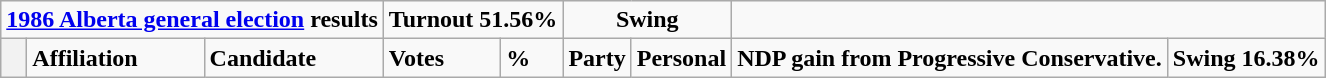<table class="wikitable">
<tr>
<td colspan="3" align=center><strong><a href='#'>1986 Alberta general election</a> results</strong></td>
<td colspan="2"><strong>Turnout 51.56%</strong></td>
<td colspan="2" align=center><strong>Swing</strong></td>
</tr>
<tr>
<th style="width: 10px;"></th>
<td><strong>Affiliation</strong></td>
<td><strong>Candidate</strong></td>
<td><strong>Votes</strong></td>
<td><strong>%</strong></td>
<td><strong>Party</strong></td>
<td><strong>Personal</strong><br>






</td>
<td colspan=4><strong>NDP gain from Progressive Conservative.</strong></td>
<td colspan=2><strong>Swing 16.38%</strong></td>
</tr>
</table>
